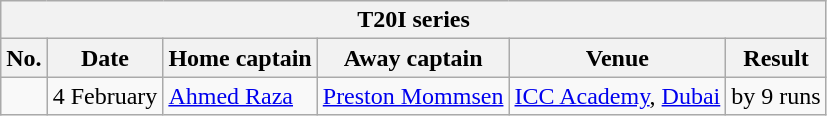<table class="wikitable">
<tr>
<th colspan="9">T20I series</th>
</tr>
<tr>
<th>No.</th>
<th>Date</th>
<th>Home captain</th>
<th>Away captain</th>
<th>Venue</th>
<th>Result</th>
</tr>
<tr>
<td></td>
<td>4 February</td>
<td><a href='#'>Ahmed Raza</a></td>
<td><a href='#'>Preston Mommsen</a></td>
<td><a href='#'>ICC Academy</a>, <a href='#'>Dubai</a></td>
<td> by 9 runs</td>
</tr>
</table>
